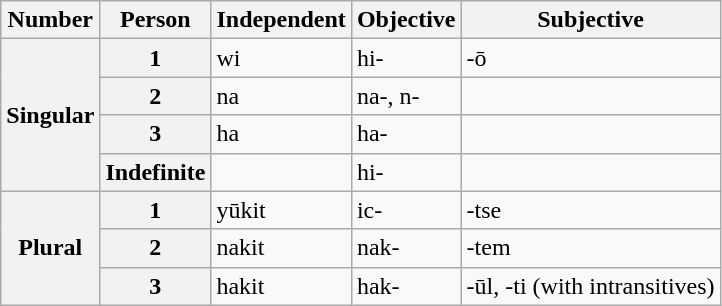<table class="wikitable">
<tr>
<th>Number</th>
<th>Person</th>
<th>Independent</th>
<th>Objective</th>
<th>Subjective</th>
</tr>
<tr>
<th rowspan="4">Singular</th>
<th>1</th>
<td>wi</td>
<td>hi-</td>
<td>-ō</td>
</tr>
<tr>
<th>2</th>
<td>na</td>
<td>na-, n-</td>
<td></td>
</tr>
<tr>
<th>3</th>
<td>ha</td>
<td>ha-</td>
<td></td>
</tr>
<tr>
<th>Indefinite</th>
<td></td>
<td>hi-</td>
<td></td>
</tr>
<tr>
<th rowspan="3">Plural</th>
<th>1</th>
<td>yūkit</td>
<td>ic-</td>
<td>-tse</td>
</tr>
<tr>
<th>2</th>
<td>nakit</td>
<td>nak-</td>
<td>-tem</td>
</tr>
<tr>
<th>3</th>
<td>hakit</td>
<td>hak-</td>
<td>-ūl, -ti (with intransitives)</td>
</tr>
</table>
